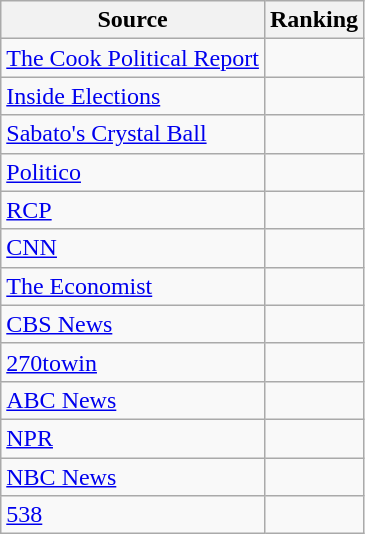<table class="wikitable sortable" style="text-align:center">
<tr>
<th>Source</th>
<th>Ranking</th>
</tr>
<tr>
<td align="left"><a href='#'>The Cook Political Report</a></td>
<td></td>
</tr>
<tr>
<td align="left"><a href='#'>Inside Elections</a></td>
<td></td>
</tr>
<tr>
<td align="left"><a href='#'>Sabato's Crystal Ball</a></td>
<td></td>
</tr>
<tr>
<td align="left"><a href='#'>Politico</a></td>
<td></td>
</tr>
<tr>
<td align="left"><a href='#'>RCP</a></td>
<td></td>
</tr>
<tr>
<td align="left"><a href='#'>CNN</a></td>
<td></td>
</tr>
<tr>
<td align="left"><a href='#'>The Economist</a></td>
<td></td>
</tr>
<tr>
<td align="left"><a href='#'>CBS News</a></td>
<td></td>
</tr>
<tr>
<td align="left"><a href='#'>270towin</a></td>
<td></td>
</tr>
<tr>
<td align="left"><a href='#'>ABC News</a></td>
<td></td>
</tr>
<tr>
<td align="left"><a href='#'>NPR</a></td>
<td></td>
</tr>
<tr>
<td align="left"><a href='#'>NBC News</a></td>
<td></td>
</tr>
<tr>
<td align="left"><a href='#'>538</a></td>
<td></td>
</tr>
</table>
